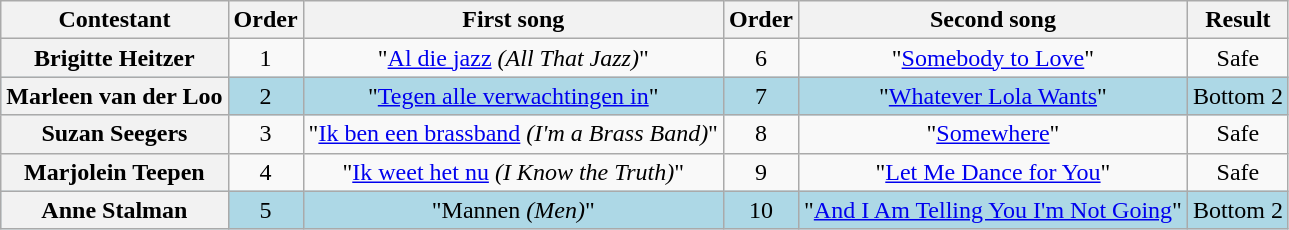<table class="wikitable plainrowheaders" style="text-align:center;">
<tr>
<th scope="col">Contestant</th>
<th scope="col">Order</th>
<th scope="col">First song</th>
<th scope="col">Order</th>
<th scope="col">Second song</th>
<th scope="col">Result</th>
</tr>
<tr>
<th scope="row">Brigitte Heitzer</th>
<td>1</td>
<td>"<a href='#'>Al die jazz</a> <em>(All That Jazz)</em>"</td>
<td>6</td>
<td>"<a href='#'>Somebody to Love</a>"</td>
<td>Safe</td>
</tr>
<tr style="background:lightblue;">
<th scope="row">Marleen van der Loo</th>
<td>2</td>
<td>"<a href='#'>Tegen alle verwachtingen in</a>"</td>
<td>7</td>
<td>"<a href='#'>Whatever Lola Wants</a>"</td>
<td>Bottom 2</td>
</tr>
<tr>
<th scope="row">Suzan Seegers</th>
<td>3</td>
<td>"<a href='#'>Ik ben een brassband</a> <em>(I'm a Brass Band)</em>"</td>
<td>8</td>
<td>"<a href='#'>Somewhere</a>"</td>
<td>Safe</td>
</tr>
<tr>
<th scope="row">Marjolein Teepen</th>
<td>4</td>
<td>"<a href='#'>Ik weet het nu</a> <em>(I Know the Truth)</em>"</td>
<td>9</td>
<td>"<a href='#'>Let Me Dance for You</a>"</td>
<td>Safe</td>
</tr>
<tr style="background:lightblue;">
<th scope="row">Anne Stalman</th>
<td>5</td>
<td>"Mannen <em>(Men)</em>"</td>
<td>10</td>
<td>"<a href='#'>And I Am Telling You I'm Not Going</a>"</td>
<td>Bottom 2</td>
</tr>
</table>
